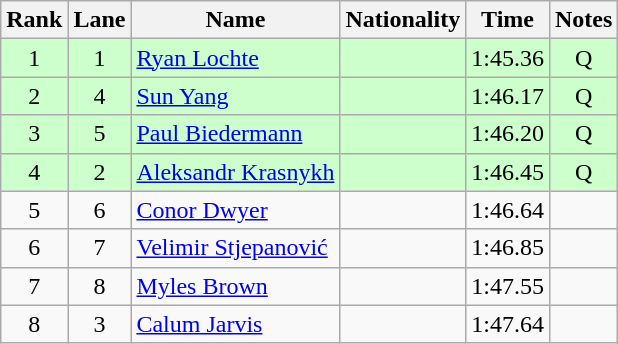<table class="wikitable sortable" style="text-align:center">
<tr>
<th>Rank</th>
<th>Lane</th>
<th>Name</th>
<th>Nationality</th>
<th>Time</th>
<th>Notes</th>
</tr>
<tr bgcolor=ccffcc>
<td>1</td>
<td>1</td>
<td align=left><a href='#'>Ryan Lochte</a></td>
<td align=left></td>
<td>1:45.36</td>
<td>Q</td>
</tr>
<tr bgcolor=ccffcc>
<td>2</td>
<td>4</td>
<td align=left><a href='#'>Sun Yang</a></td>
<td align=left></td>
<td>1:46.17</td>
<td>Q</td>
</tr>
<tr bgcolor=ccffcc>
<td>3</td>
<td>5</td>
<td align=left><a href='#'>Paul Biedermann</a></td>
<td align=left></td>
<td>1:46.20</td>
<td>Q</td>
</tr>
<tr bgcolor=ccffcc>
<td>4</td>
<td>2</td>
<td align=left><a href='#'>Aleksandr Krasnykh</a></td>
<td align=left></td>
<td>1:46.45</td>
<td>Q</td>
</tr>
<tr>
<td>5</td>
<td>6</td>
<td align=left><a href='#'>Conor Dwyer</a></td>
<td align=left></td>
<td>1:46.64</td>
<td></td>
</tr>
<tr>
<td>6</td>
<td>7</td>
<td align=left><a href='#'>Velimir Stjepanović</a></td>
<td align=left></td>
<td>1:46.85</td>
<td></td>
</tr>
<tr>
<td>7</td>
<td>8</td>
<td align=left><a href='#'>Myles Brown</a></td>
<td align=left></td>
<td>1:47.55</td>
<td></td>
</tr>
<tr>
<td>8</td>
<td>3</td>
<td align=left><a href='#'>Calum Jarvis</a></td>
<td align=left></td>
<td>1:47.64</td>
<td></td>
</tr>
</table>
